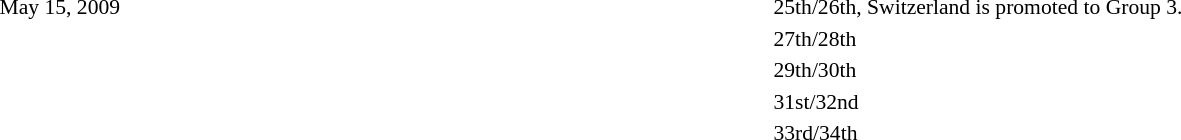<table style="font-size:90%">
<tr>
<td width=100>May 15, 2009</td>
<td width=150 align=right><strong></strong></td>
<td width=100 align=center></td>
<td width=150></td>
<td>25th/26th, Switzerland is promoted to Group 3.</td>
</tr>
<tr>
<td></td>
<td align=right><strong></strong></td>
<td align=center></td>
<td></td>
<td>27th/28th</td>
</tr>
<tr>
<td></td>
<td align=right></td>
<td align=center></td>
<td><strong></strong></td>
<td>29th/30th</td>
</tr>
<tr>
<td></td>
<td align=right></td>
<td align=center></td>
<td><strong></strong></td>
<td>31st/32nd</td>
</tr>
<tr>
<td></td>
<td align=right><strong></strong></td>
<td align=center></td>
<td></td>
<td>33rd/34th</td>
</tr>
</table>
